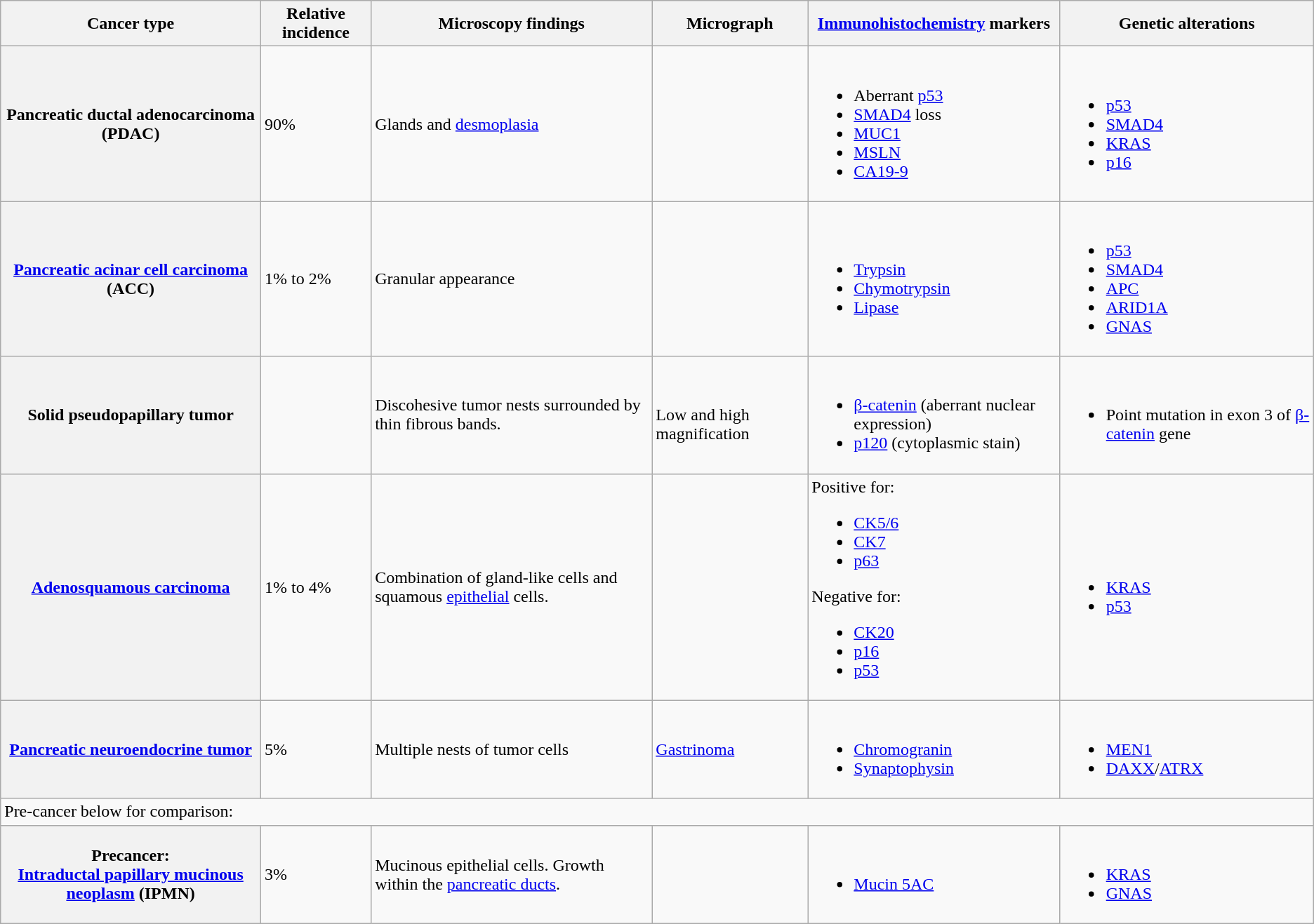<table class="wikitable">
<tr>
<th>Cancer type</th>
<th>Relative incidence</th>
<th>Microscopy findings</th>
<th>Micrograph</th>
<th><a href='#'>Immunohistochemistry</a> markers</th>
<th>Genetic alterations</th>
</tr>
<tr>
<th>Pancreatic ductal adenocarcinoma (PDAC)</th>
<td>90%</td>
<td>Glands and <a href='#'>desmoplasia</a></td>
<td></td>
<td><br><ul><li>Aberrant <a href='#'>p53</a></li><li><a href='#'>SMAD4</a> loss</li><li><a href='#'>MUC1</a></li><li><a href='#'>MSLN</a></li><li><a href='#'>CA19-9</a></li></ul></td>
<td><br><ul><li><a href='#'>p53</a></li><li><a href='#'>SMAD4</a></li><li><a href='#'>KRAS</a></li><li><a href='#'>p16</a></li></ul></td>
</tr>
<tr>
<th><a href='#'>Pancreatic acinar cell carcinoma</a> (ACC)</th>
<td>1% to 2%</td>
<td>Granular appearance</td>
<td></td>
<td><br><ul><li><a href='#'>Trypsin</a></li><li><a href='#'>Chymotrypsin</a></li><li><a href='#'>Lipase</a></li></ul></td>
<td><br><ul><li><a href='#'>p53</a></li><li><a href='#'>SMAD4</a></li><li><a href='#'>APC</a></li><li><a href='#'>ARID1A</a></li><li><a href='#'>GNAS</a></li></ul></td>
</tr>
<tr>
<th>Solid pseudopapillary tumor</th>
<td></td>
<td>Discohesive tumor nests surrounded by thin fibrous bands.</td>
<td><br>Low and high magnification</td>
<td><br><ul><li><a href='#'>β-catenin</a> (aberrant nuclear expression)</li><li><a href='#'>p120</a> (cytoplasmic stain)</li></ul></td>
<td><br><ul><li>Point mutation in exon 3 of <a href='#'>β-catenin</a> gene</li></ul></td>
</tr>
<tr>
<th><a href='#'>Adenosquamous carcinoma</a></th>
<td>1% to 4%</td>
<td>Combination of gland-like cells and squamous <a href='#'>epithelial</a> cells.</td>
<td></td>
<td>Positive for:<br><ul><li><a href='#'>CK5/6</a></li><li><a href='#'>CK7</a></li><li><a href='#'>p63</a></li></ul>Negative for:<ul><li><a href='#'>CK20</a></li><li><a href='#'>p16</a></li><li><a href='#'>p53</a></li></ul></td>
<td><br><ul><li><a href='#'>KRAS</a></li><li><a href='#'>p53</a></li></ul></td>
</tr>
<tr>
<th><a href='#'>Pancreatic neuroendocrine tumor</a></th>
<td>5%</td>
<td>Multiple nests of tumor cells</td>
<td> <a href='#'>Gastrinoma</a></td>
<td><br><ul><li><a href='#'>Chromogranin</a></li><li><a href='#'>Synaptophysin</a></li></ul></td>
<td><br><ul><li><a href='#'>MEN1</a></li><li><a href='#'>DAXX</a>/<a href='#'>ATRX</a></li></ul></td>
</tr>
<tr>
<td colspan=6>Pre-cancer below for comparison:</td>
</tr>
<tr>
<th>Precancer:<br><a href='#'>Intraductal papillary mucinous neoplasm</a> (IPMN)</th>
<td>3%</td>
<td>Mucinous epithelial cells. Growth within the <a href='#'>pancreatic ducts</a>.</td>
<td></td>
<td><br><ul><li><a href='#'>Mucin 5AC</a></li></ul></td>
<td><br><ul><li><a href='#'>KRAS</a></li><li><a href='#'>GNAS</a></li></ul></td>
</tr>
</table>
